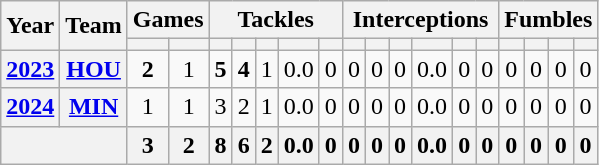<table class="wikitable" style="text-align:center;">
<tr>
<th rowspan="2">Year</th>
<th rowspan="2">Team</th>
<th colspan="2">Games</th>
<th colspan="5">Tackles</th>
<th colspan="6">Interceptions</th>
<th colspan="4">Fumbles</th>
</tr>
<tr>
<th></th>
<th></th>
<th></th>
<th></th>
<th></th>
<th></th>
<th></th>
<th></th>
<th></th>
<th></th>
<th></th>
<th></th>
<th></th>
<th></th>
<th></th>
<th></th>
<th></th>
</tr>
<tr>
<th><a href='#'>2023</a></th>
<th><a href='#'>HOU</a></th>
<td><strong>2</strong></td>
<td>1</td>
<td><strong>5</strong></td>
<td><strong>4</strong></td>
<td>1</td>
<td>0.0</td>
<td>0</td>
<td>0</td>
<td>0</td>
<td>0</td>
<td>0.0</td>
<td>0</td>
<td>0</td>
<td>0</td>
<td>0</td>
<td>0</td>
<td>0</td>
</tr>
<tr>
<th><a href='#'>2024</a></th>
<th><a href='#'>MIN</a></th>
<td>1</td>
<td>1</td>
<td>3</td>
<td>2</td>
<td>1</td>
<td>0.0</td>
<td>0</td>
<td>0</td>
<td>0</td>
<td>0</td>
<td>0.0</td>
<td>0</td>
<td>0</td>
<td>0</td>
<td>0</td>
<td>0</td>
<td>0</td>
</tr>
<tr>
<th colspan="2"></th>
<th>3</th>
<th>2</th>
<th>8</th>
<th>6</th>
<th>2</th>
<th>0.0</th>
<th>0</th>
<th>0</th>
<th>0</th>
<th>0</th>
<th>0.0</th>
<th>0</th>
<th>0</th>
<th>0</th>
<th>0</th>
<th>0</th>
<th>0</th>
</tr>
</table>
